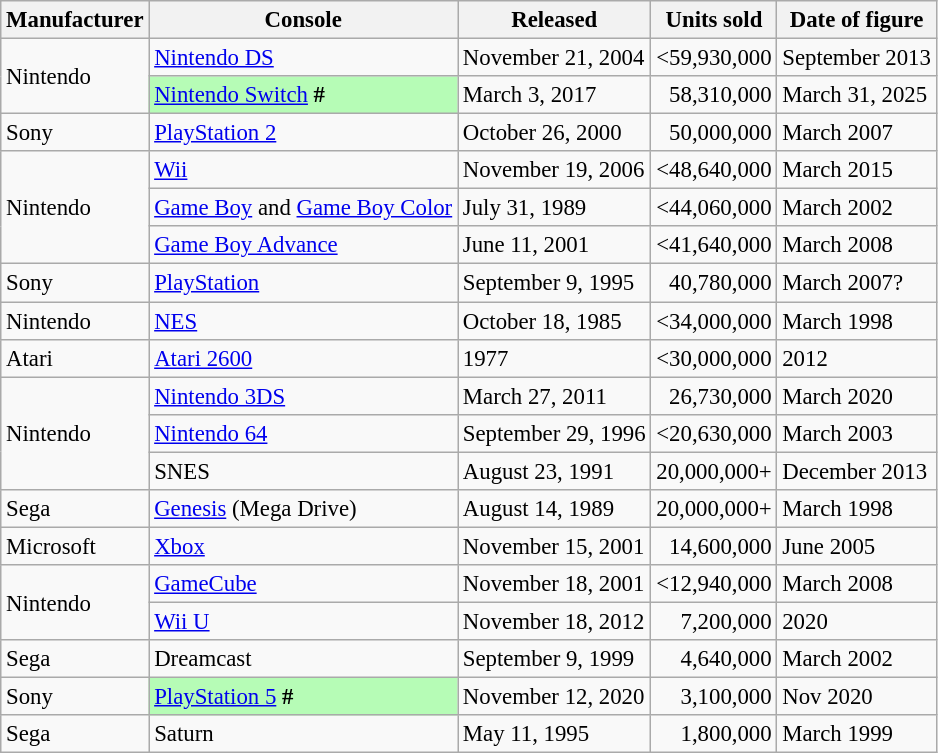<table class="wikitable sortable" style="font-size:95%">
<tr>
<th>Manufacturer</th>
<th>Console</th>
<th>Released</th>
<th data-sort-type="number">Units sold</th>
<th>Date of figure</th>
</tr>
<tr>
<td rowspan="2">Nintendo</td>
<td><a href='#'>Nintendo DS</a></td>
<td>November 21, 2004</td>
<td align=right><59,930,000</td>
<td>September 2013</td>
</tr>
<tr>
<td style="background:#b6fcb6;"><a href='#'>Nintendo Switch</a> <strong>#</strong></td>
<td>March 3, 2017</td>
<td align="right">58,310,000</td>
<td>March 31, 2025</td>
</tr>
<tr>
<td>Sony</td>
<td><a href='#'>PlayStation 2</a></td>
<td>October 26, 2000</td>
<td align=right>50,000,000</td>
<td>March 2007</td>
</tr>
<tr>
<td rowspan="3">Nintendo</td>
<td><a href='#'>Wii</a></td>
<td>November 19, 2006</td>
<td align=right><48,640,000</td>
<td>March 2015</td>
</tr>
<tr>
<td><a href='#'>Game Boy</a> and <a href='#'>Game Boy Color</a></td>
<td>July 31, 1989</td>
<td align=right><44,060,000</td>
<td>March 2002</td>
</tr>
<tr>
<td><a href='#'>Game Boy Advance</a></td>
<td>June 11, 2001</td>
<td align=right><41,640,000</td>
<td>March 2008</td>
</tr>
<tr>
<td>Sony</td>
<td><a href='#'>PlayStation</a></td>
<td>September 9, 1995</td>
<td align=right>40,780,000</td>
<td>March 2007?</td>
</tr>
<tr>
<td>Nintendo</td>
<td><a href='#'>NES</a></td>
<td>October 18, 1985</td>
<td align=right><34,000,000</td>
<td>March 1998</td>
</tr>
<tr>
<td>Atari</td>
<td><a href='#'>Atari 2600</a></td>
<td>1977</td>
<td align=right><30,000,000</td>
<td>2012</td>
</tr>
<tr>
<td rowspan="3">Nintendo</td>
<td><a href='#'>Nintendo 3DS</a></td>
<td>March 27, 2011</td>
<td align="right">26,730,000</td>
<td>March 2020</td>
</tr>
<tr>
<td><a href='#'>Nintendo 64</a></td>
<td>September 29, 1996</td>
<td align=right><20,630,000</td>
<td>March 2003</td>
</tr>
<tr>
<td>SNES</td>
<td>August 23, 1991</td>
<td align=right>20,000,000+</td>
<td>December 2013</td>
</tr>
<tr>
<td>Sega</td>
<td><a href='#'>Genesis</a> (Mega Drive)</td>
<td>August 14, 1989</td>
<td align=right>20,000,000+</td>
<td>March 1998</td>
</tr>
<tr>
<td>Microsoft</td>
<td><a href='#'>Xbox</a></td>
<td>November 15, 2001</td>
<td align=right>14,600,000</td>
<td>June 2005</td>
</tr>
<tr>
<td rowspan="2">Nintendo</td>
<td><a href='#'>GameCube</a></td>
<td>November 18, 2001</td>
<td align=right><12,940,000</td>
<td>March 2008</td>
</tr>
<tr>
<td><a href='#'>Wii U</a></td>
<td>November 18, 2012</td>
<td align="right">7,200,000</td>
<td>2020</td>
</tr>
<tr>
<td>Sega</td>
<td>Dreamcast</td>
<td>September 9, 1999</td>
<td align=right>4,640,000</td>
<td>March 2002</td>
</tr>
<tr>
<td>Sony</td>
<td style="background:#b6fcb6;"><a href='#'>PlayStation 5</a> <strong>#</strong></td>
<td>November 12, 2020</td>
<td align="right">3,100,000</td>
<td>Nov 2020</td>
</tr>
<tr>
<td>Sega</td>
<td>Saturn</td>
<td>May 11, 1995</td>
<td align="right">1,800,000</td>
<td>March 1999</td>
</tr>
</table>
